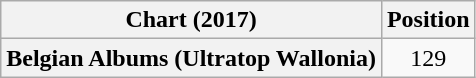<table class="wikitable plainrowheaders" style="text-align:center">
<tr>
<th scope="col">Chart (2017)</th>
<th scope="col">Position</th>
</tr>
<tr>
<th scope="row">Belgian Albums (Ultratop Wallonia)</th>
<td>129</td>
</tr>
</table>
